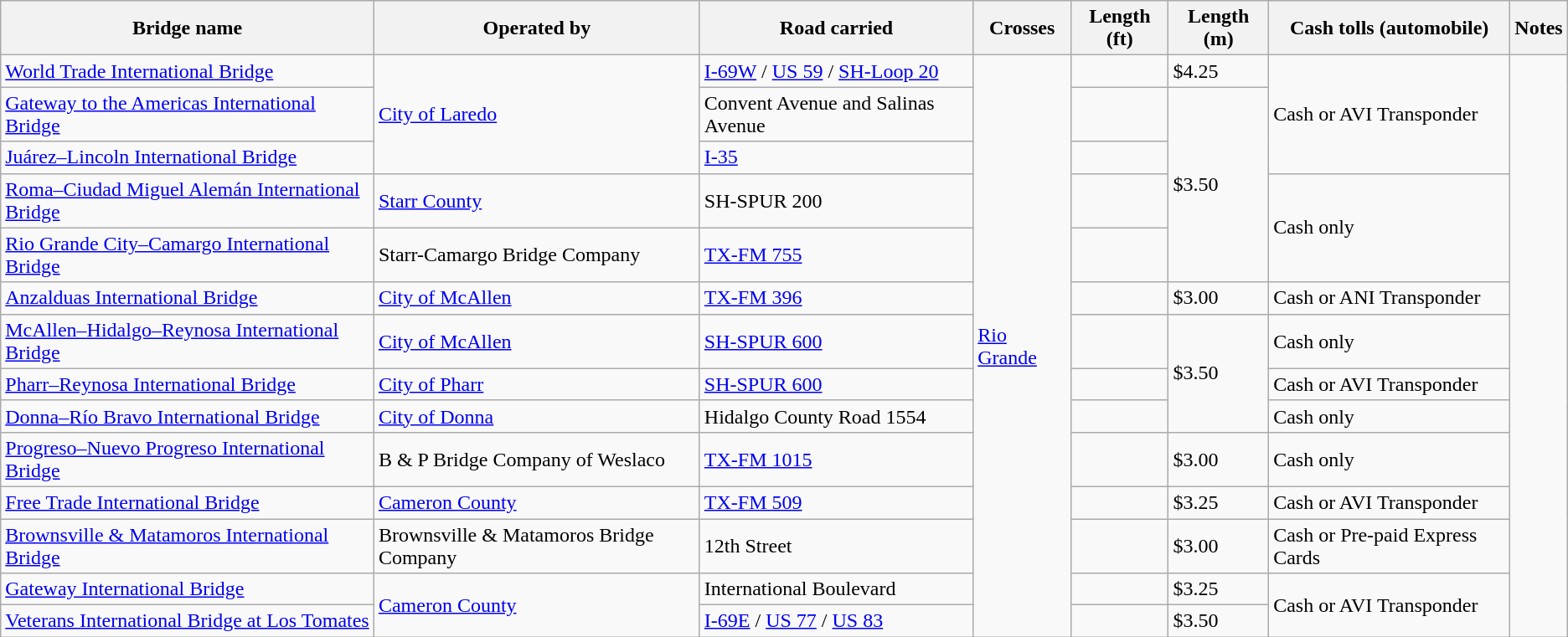<table class=wikitable>
<tr>
<th scope=col>Bridge name</th>
<th scope=col>Operated by</th>
<th scope=col>Road carried</th>
<th scope=col>Crosses</th>
<th scope=col>Length (ft)</th>
<th scope=col>Length (m)</th>
<th scope=col>Cash tolls (automobile)</th>
<th scope=col>Notes</th>
</tr>
<tr>
<td><a href='#'>World Trade International Bridge</a></td>
<td rowspan="3"><a href='#'>City of Laredo</a></td>
<td><a href='#'>I-69W</a> / <a href='#'>US 59</a> / <a href='#'>SH-Loop 20</a></td>
<td rowspan="14"><a href='#'>Rio Grande</a></td>
<td></td>
<td>$4.25</td>
<td rowspan="3">Cash or AVI Transponder</td>
</tr>
<tr>
<td><a href='#'>Gateway to the Americas International Bridge</a></td>
<td>Convent Avenue and Salinas Avenue</td>
<td></td>
<td rowspan="4">$3.50</td>
</tr>
<tr>
<td><a href='#'>Juárez–Lincoln International Bridge</a></td>
<td><a href='#'>I-35</a></td>
<td></td>
</tr>
<tr>
<td><a href='#'>Roma–Ciudad Miguel Alemán International Bridge</a></td>
<td><a href='#'>Starr County</a></td>
<td>SH-SPUR 200</td>
<td></td>
<td rowspan="2">Cash only</td>
</tr>
<tr>
<td><a href='#'>Rio Grande City–Camargo International Bridge</a></td>
<td>Starr-Camargo Bridge Company</td>
<td><a href='#'>TX-FM 755</a></td>
<td></td>
</tr>
<tr>
<td><a href='#'>Anzalduas International Bridge</a></td>
<td><a href='#'>City of McAllen</a></td>
<td><a href='#'>TX-FM 396</a></td>
<td></td>
<td>$3.00</td>
<td>Cash or ANI Transponder</td>
</tr>
<tr>
<td><a href='#'>McAllen–Hidalgo–Reynosa International Bridge</a></td>
<td><a href='#'>City of McAllen</a></td>
<td><a href='#'>SH-SPUR 600</a></td>
<td></td>
<td rowspan="3">$3.50</td>
<td>Cash only</td>
</tr>
<tr>
<td><a href='#'>Pharr–Reynosa International Bridge</a></td>
<td><a href='#'>City of Pharr</a></td>
<td><a href='#'>SH-SPUR 600</a></td>
<td></td>
<td>Cash or AVI Transponder</td>
</tr>
<tr>
<td><a href='#'>Donna–Río Bravo International Bridge</a></td>
<td><a href='#'>City of Donna</a></td>
<td>Hidalgo County Road 1554</td>
<td></td>
<td>Cash only</td>
</tr>
<tr>
<td><a href='#'>Progreso–Nuevo Progreso International Bridge</a></td>
<td>B & P Bridge Company of Weslaco</td>
<td><a href='#'>TX-FM 1015</a></td>
<td></td>
<td>$3.00</td>
<td>Cash only</td>
</tr>
<tr>
<td><a href='#'>Free Trade International Bridge</a></td>
<td><a href='#'>Cameron County</a></td>
<td><a href='#'>TX-FM 509</a></td>
<td></td>
<td>$3.25</td>
<td>Cash or AVI Transponder</td>
</tr>
<tr>
<td><a href='#'>Brownsville & Matamoros International Bridge</a></td>
<td>Brownsville & Matamoros Bridge Company</td>
<td>12th Street</td>
<td></td>
<td>$3.00</td>
<td>Cash or Pre-paid Express Cards</td>
</tr>
<tr>
<td><a href='#'>Gateway International Bridge</a></td>
<td rowspan="2"><a href='#'>Cameron County</a></td>
<td>International Boulevard</td>
<td></td>
<td>$3.25</td>
<td rowspan="2">Cash or AVI Transponder</td>
</tr>
<tr>
<td><a href='#'>Veterans International Bridge at Los Tomates</a></td>
<td><a href='#'>I-69E</a> / <a href='#'>US 77</a> / <a href='#'>US 83</a></td>
<td></td>
<td>$3.50</td>
</tr>
</table>
